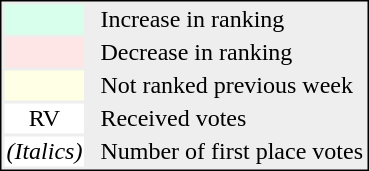<table style="border:1px solid black; float:right; background:#eeeeee;">
<tr>
<td style="background:#D8FFEB; width:20px;"></td>
<td> </td>
<td>Increase in ranking</td>
</tr>
<tr>
<td style="background:#FFE6E6; width:20px;"></td>
<td> </td>
<td>Decrease in ranking</td>
</tr>
<tr>
<td style="background:#FFFFE6; width:20px;"></td>
<td> </td>
<td>Not ranked previous week</td>
</tr>
<tr>
<td align="center" style="background:#FFFFFF; width:20px;">RV</td>
<td> </td>
<td>Received votes</td>
</tr>
<tr>
<td style="background:#FFFFFF; width:20px;"><em>(Italics)</em></td>
<td> </td>
<td>Number of first place votes</td>
</tr>
</table>
